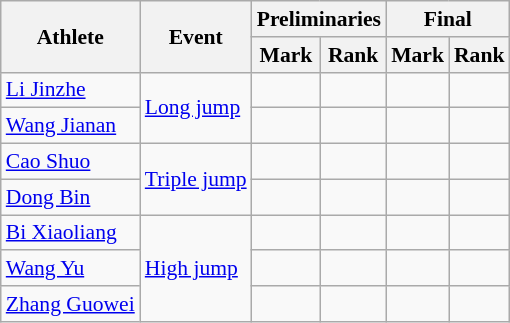<table class=wikitable style="font-size:90%;">
<tr>
<th rowspan="2">Athlete</th>
<th rowspan="2">Event</th>
<th colspan="2">Preliminaries</th>
<th colspan="2">Final</th>
</tr>
<tr>
<th>Mark</th>
<th>Rank</th>
<th>Mark</th>
<th>Rank</th>
</tr>
<tr style="border-top: single;">
<td><a href='#'>Li Jinzhe</a></td>
<td rowspan=2><a href='#'>Long jump</a></td>
<td align=center></td>
<td align=center></td>
<td align=center></td>
<td align=center></td>
</tr>
<tr>
<td><a href='#'>Wang Jianan</a></td>
<td align=center></td>
<td align=center></td>
<td align=center></td>
<td align=center></td>
</tr>
<tr>
<td><a href='#'>Cao Shuo</a></td>
<td rowspan=2><a href='#'>Triple jump</a></td>
<td align=center></td>
<td align=center></td>
<td align=center></td>
<td align=center></td>
</tr>
<tr>
<td><a href='#'>Dong Bin</a></td>
<td align=center></td>
<td align=center></td>
<td align=center></td>
<td align=center></td>
</tr>
<tr>
<td><a href='#'>Bi Xiaoliang</a></td>
<td rowspan=3><a href='#'>High jump</a></td>
<td align=center></td>
<td align=center></td>
<td align=center></td>
<td align=center></td>
</tr>
<tr>
<td><a href='#'>Wang Yu</a></td>
<td align=center></td>
<td align=center></td>
<td align=center></td>
<td align=center></td>
</tr>
<tr>
<td><a href='#'>Zhang Guowei</a></td>
<td align=center></td>
<td align=center></td>
<td align=center></td>
<td align=center></td>
</tr>
</table>
